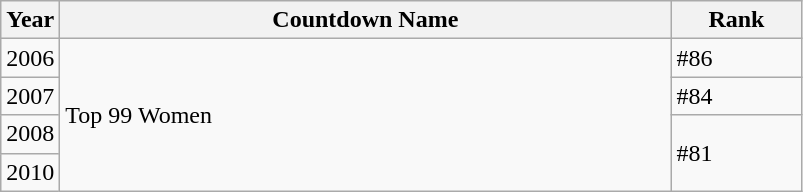<table class="wikitable sortable">
<tr>
<th scope="col" style="width:1em;">Year</th>
<th scope="col" style="width:25em;">Countdown Name</th>
<th scope="col" style="width:5em;">Rank</th>
</tr>
<tr>
<td>2006</td>
<td rowspan=4>Top 99 Women</td>
<td>#86</td>
</tr>
<tr>
<td>2007</td>
<td>#84</td>
</tr>
<tr>
<td>2008</td>
<td rowspan=2>#81</td>
</tr>
<tr>
<td>2010</td>
</tr>
</table>
